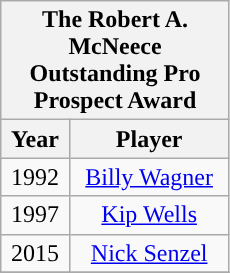<table class="wikitable" style="display: inline-table; margin-right: 20px; text-align:center">
<tr>
<th scope="col" colspan="2" style="width: 145px;">The Robert A. McNeece Outstanding Pro Prospect Award</th>
</tr>
<tr>
<th scope="col">Year</th>
<th scope="col">Player</th>
</tr>
<tr>
<td>1992</td>
<td><a href='#'>Billy Wagner</a></td>
</tr>
<tr>
<td>1997</td>
<td><a href='#'>Kip Wells</a></td>
</tr>
<tr>
<td>2015</td>
<td><a href='#'>Nick Senzel</a></td>
</tr>
<tr>
</tr>
</table>
